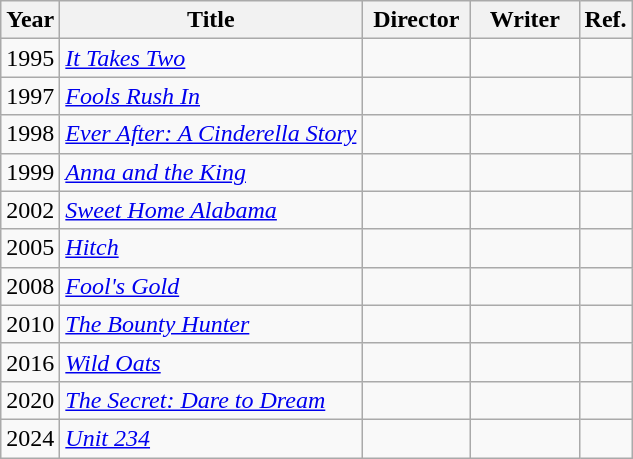<table class="wikitable">
<tr>
<th>Year</th>
<th>Title</th>
<th width=65>Director</th>
<th width=65>Writer</th>
<th>Ref.</th>
</tr>
<tr>
<td>1995</td>
<td><em><a href='#'>It Takes Two</a></em></td>
<td></td>
<td></td>
<td></td>
</tr>
<tr>
<td>1997</td>
<td><em><a href='#'>Fools Rush In</a></em></td>
<td></td>
<td></td>
<td></td>
</tr>
<tr>
<td>1998</td>
<td><em><a href='#'>Ever After: A Cinderella Story</a></em></td>
<td></td>
<td></td>
<td></td>
</tr>
<tr>
<td>1999</td>
<td><em><a href='#'>Anna and the King</a></em></td>
<td></td>
<td></td>
<td></td>
</tr>
<tr>
<td>2002</td>
<td><em><a href='#'>Sweet Home Alabama</a></em></td>
<td></td>
<td></td>
<td></td>
</tr>
<tr>
<td>2005</td>
<td><em><a href='#'>Hitch</a></em></td>
<td></td>
<td></td>
<td></td>
</tr>
<tr>
<td>2008</td>
<td><em><a href='#'>Fool's Gold</a></em></td>
<td></td>
<td></td>
<td></td>
</tr>
<tr>
<td>2010</td>
<td><em><a href='#'>The Bounty Hunter</a></em></td>
<td></td>
<td></td>
<td></td>
</tr>
<tr>
<td>2016</td>
<td><em><a href='#'>Wild Oats</a></em></td>
<td></td>
<td></td>
<td></td>
</tr>
<tr>
<td>2020</td>
<td><em><a href='#'>The Secret: Dare to Dream</a></em></td>
<td></td>
<td></td>
<td></td>
</tr>
<tr>
<td>2024</td>
<td><em><a href='#'>Unit 234</a></em></td>
<td></td>
<td></td>
<td></td>
</tr>
</table>
